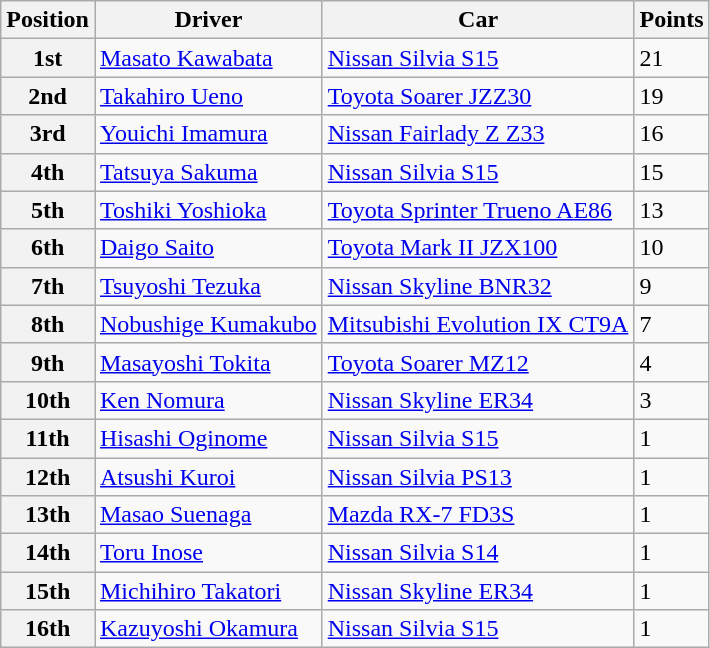<table class="wikitable">
<tr>
<th>Position</th>
<th>Driver</th>
<th>Car</th>
<th>Points</th>
</tr>
<tr>
<th>1st</th>
<td><a href='#'>Masato Kawabata</a></td>
<td><a href='#'>Nissan Silvia S15</a></td>
<td>21</td>
</tr>
<tr>
<th>2nd</th>
<td><a href='#'>Takahiro Ueno</a></td>
<td><a href='#'>Toyota Soarer JZZ30</a></td>
<td>19</td>
</tr>
<tr>
<th>3rd</th>
<td><a href='#'>Youichi Imamura</a></td>
<td><a href='#'>Nissan Fairlady Z Z33</a></td>
<td>16</td>
</tr>
<tr>
<th>4th</th>
<td><a href='#'>Tatsuya Sakuma</a></td>
<td><a href='#'>Nissan Silvia S15</a></td>
<td>15</td>
</tr>
<tr>
<th>5th</th>
<td><a href='#'>Toshiki Yoshioka</a></td>
<td><a href='#'>Toyota Sprinter Trueno AE86</a></td>
<td>13</td>
</tr>
<tr>
<th>6th</th>
<td><a href='#'>Daigo Saito</a></td>
<td><a href='#'>Toyota Mark II JZX100</a></td>
<td>10</td>
</tr>
<tr>
<th>7th</th>
<td><a href='#'>Tsuyoshi Tezuka</a></td>
<td><a href='#'>Nissan Skyline BNR32</a></td>
<td>9</td>
</tr>
<tr>
<th>8th</th>
<td><a href='#'>Nobushige Kumakubo</a></td>
<td><a href='#'>Mitsubishi Evolution IX CT9A</a></td>
<td>7</td>
</tr>
<tr>
<th>9th</th>
<td><a href='#'>Masayoshi Tokita</a></td>
<td><a href='#'>Toyota Soarer MZ12</a></td>
<td>4</td>
</tr>
<tr>
<th>10th</th>
<td><a href='#'>Ken Nomura</a></td>
<td><a href='#'>Nissan Skyline ER34</a></td>
<td>3</td>
</tr>
<tr>
<th>11th</th>
<td><a href='#'>Hisashi Oginome</a></td>
<td><a href='#'>Nissan Silvia S15</a></td>
<td>1</td>
</tr>
<tr>
<th>12th</th>
<td><a href='#'>Atsushi Kuroi</a></td>
<td><a href='#'>Nissan Silvia PS13</a></td>
<td>1</td>
</tr>
<tr>
<th>13th</th>
<td><a href='#'>Masao Suenaga</a></td>
<td><a href='#'>Mazda RX-7 FD3S</a></td>
<td>1</td>
</tr>
<tr>
<th>14th</th>
<td><a href='#'>Toru Inose</a></td>
<td><a href='#'>Nissan Silvia S14</a></td>
<td>1</td>
</tr>
<tr>
<th>15th</th>
<td><a href='#'>Michihiro Takatori</a></td>
<td><a href='#'>Nissan Skyline ER34</a></td>
<td>1</td>
</tr>
<tr>
<th>16th</th>
<td><a href='#'>Kazuyoshi Okamura</a></td>
<td><a href='#'>Nissan Silvia S15</a></td>
<td>1</td>
</tr>
</table>
